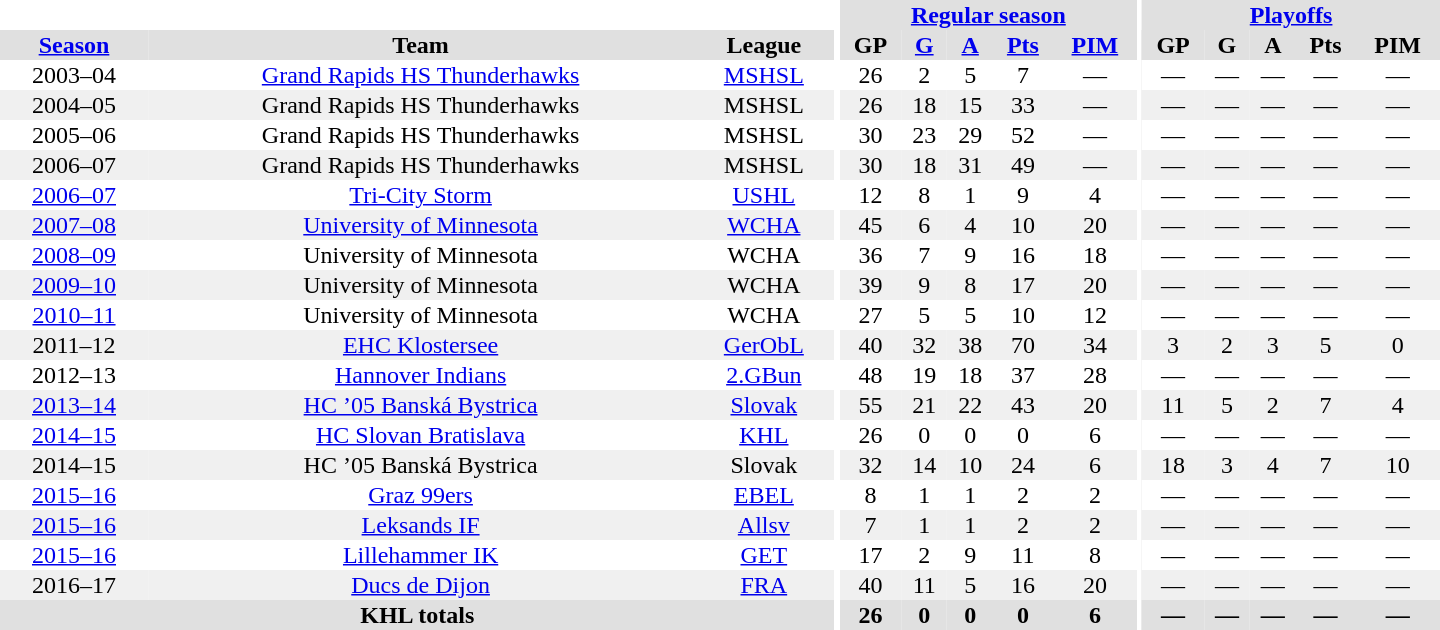<table border="0" cellpadding="1" cellspacing="0" style="text-align:center; width:60em">
<tr bgcolor="#e0e0e0">
<th colspan="3" bgcolor="#ffffff"></th>
<th rowspan="99" bgcolor="#ffffff"></th>
<th colspan="5"><a href='#'>Regular season</a></th>
<th rowspan="99" bgcolor="#ffffff"></th>
<th colspan="5"><a href='#'>Playoffs</a></th>
</tr>
<tr bgcolor="#e0e0e0">
<th><a href='#'>Season</a></th>
<th>Team</th>
<th>League</th>
<th>GP</th>
<th><a href='#'>G</a></th>
<th><a href='#'>A</a></th>
<th><a href='#'>Pts</a></th>
<th><a href='#'>PIM</a></th>
<th>GP</th>
<th>G</th>
<th>A</th>
<th>Pts</th>
<th>PIM</th>
</tr>
<tr>
<td>2003–04</td>
<td><a href='#'>Grand Rapids HS Thunderhawks</a></td>
<td><a href='#'>MSHSL</a></td>
<td>26</td>
<td>2</td>
<td>5</td>
<td>7</td>
<td>—</td>
<td>—</td>
<td>—</td>
<td>—</td>
<td>—</td>
<td>—</td>
</tr>
<tr bgcolor="#f0f0f0">
<td>2004–05</td>
<td>Grand Rapids HS Thunderhawks</td>
<td>MSHSL</td>
<td>26</td>
<td>18</td>
<td>15</td>
<td>33</td>
<td>—</td>
<td>—</td>
<td>—</td>
<td>—</td>
<td>—</td>
<td>—</td>
</tr>
<tr>
<td>2005–06</td>
<td>Grand Rapids HS Thunderhawks</td>
<td>MSHSL</td>
<td>30</td>
<td>23</td>
<td>29</td>
<td>52</td>
<td>—</td>
<td>—</td>
<td>—</td>
<td>—</td>
<td>—</td>
<td>—</td>
</tr>
<tr bgcolor="#f0f0f0">
<td>2006–07</td>
<td>Grand Rapids HS Thunderhawks</td>
<td>MSHSL</td>
<td>30</td>
<td>18</td>
<td>31</td>
<td>49</td>
<td>—</td>
<td>—</td>
<td>—</td>
<td>—</td>
<td>—</td>
<td>—</td>
</tr>
<tr>
<td><a href='#'>2006–07</a></td>
<td><a href='#'>Tri-City Storm</a></td>
<td><a href='#'>USHL</a></td>
<td>12</td>
<td>8</td>
<td>1</td>
<td>9</td>
<td>4</td>
<td>—</td>
<td>—</td>
<td>—</td>
<td>—</td>
<td>—</td>
</tr>
<tr bgcolor="#f0f0f0">
<td><a href='#'>2007–08</a></td>
<td><a href='#'>University of Minnesota</a></td>
<td><a href='#'>WCHA</a></td>
<td>45</td>
<td>6</td>
<td>4</td>
<td>10</td>
<td>20</td>
<td>—</td>
<td>—</td>
<td>—</td>
<td>—</td>
<td>—</td>
</tr>
<tr>
<td><a href='#'>2008–09</a></td>
<td>University of Minnesota</td>
<td>WCHA</td>
<td>36</td>
<td>7</td>
<td>9</td>
<td>16</td>
<td>18</td>
<td>—</td>
<td>—</td>
<td>—</td>
<td>—</td>
<td>—</td>
</tr>
<tr bgcolor="#f0f0f0">
<td><a href='#'>2009–10</a></td>
<td>University of Minnesota</td>
<td>WCHA</td>
<td>39</td>
<td>9</td>
<td>8</td>
<td>17</td>
<td>20</td>
<td>—</td>
<td>—</td>
<td>—</td>
<td>—</td>
<td>—</td>
</tr>
<tr>
<td><a href='#'>2010–11</a></td>
<td>University of Minnesota</td>
<td>WCHA</td>
<td>27</td>
<td>5</td>
<td>5</td>
<td>10</td>
<td>12</td>
<td>—</td>
<td>—</td>
<td>—</td>
<td>—</td>
<td>—</td>
</tr>
<tr bgcolor="#f0f0f0">
<td>2011–12</td>
<td><a href='#'>EHC Klostersee</a></td>
<td><a href='#'>GerObL</a></td>
<td>40</td>
<td>32</td>
<td>38</td>
<td>70</td>
<td>34</td>
<td>3</td>
<td>2</td>
<td>3</td>
<td>5</td>
<td>0</td>
</tr>
<tr>
<td>2012–13</td>
<td><a href='#'>Hannover Indians</a></td>
<td><a href='#'>2.GBun</a></td>
<td>48</td>
<td>19</td>
<td>18</td>
<td>37</td>
<td>28</td>
<td>—</td>
<td>—</td>
<td>—</td>
<td>—</td>
<td>—</td>
</tr>
<tr bgcolor="#f0f0f0">
<td><a href='#'>2013–14</a></td>
<td><a href='#'>HC ’05 Banská Bystrica</a></td>
<td><a href='#'>Slovak</a></td>
<td>55</td>
<td>21</td>
<td>22</td>
<td>43</td>
<td>20</td>
<td>11</td>
<td>5</td>
<td>2</td>
<td>7</td>
<td>4</td>
</tr>
<tr>
<td><a href='#'>2014–15</a></td>
<td><a href='#'>HC Slovan Bratislava</a></td>
<td><a href='#'>KHL</a></td>
<td>26</td>
<td>0</td>
<td>0</td>
<td>0</td>
<td>6</td>
<td>—</td>
<td>—</td>
<td>—</td>
<td>—</td>
<td>—</td>
</tr>
<tr bgcolor="#f0f0f0">
<td>2014–15</td>
<td>HC ’05 Banská Bystrica</td>
<td>Slovak</td>
<td>32</td>
<td>14</td>
<td>10</td>
<td>24</td>
<td>6</td>
<td>18</td>
<td>3</td>
<td>4</td>
<td>7</td>
<td>10</td>
</tr>
<tr>
<td><a href='#'>2015–16</a></td>
<td><a href='#'>Graz 99ers</a></td>
<td><a href='#'>EBEL</a></td>
<td>8</td>
<td>1</td>
<td>1</td>
<td>2</td>
<td>2</td>
<td>—</td>
<td>—</td>
<td>—</td>
<td>—</td>
<td>—</td>
</tr>
<tr bgcolor="#f0f0f0">
<td><a href='#'>2015–16</a></td>
<td><a href='#'>Leksands IF</a></td>
<td><a href='#'>Allsv</a></td>
<td>7</td>
<td>1</td>
<td>1</td>
<td>2</td>
<td>2</td>
<td>—</td>
<td>—</td>
<td>—</td>
<td>—</td>
<td>—</td>
</tr>
<tr>
<td><a href='#'>2015–16</a></td>
<td><a href='#'>Lillehammer IK</a></td>
<td><a href='#'>GET</a></td>
<td>17</td>
<td>2</td>
<td>9</td>
<td>11</td>
<td>8</td>
<td>—</td>
<td>—</td>
<td>—</td>
<td>—</td>
<td>—</td>
</tr>
<tr bgcolor="#f0f0f0">
<td>2016–17</td>
<td><a href='#'>Ducs de Dijon</a></td>
<td><a href='#'>FRA</a></td>
<td>40</td>
<td>11</td>
<td>5</td>
<td>16</td>
<td>20</td>
<td>—</td>
<td>—</td>
<td>—</td>
<td>—</td>
<td>—</td>
</tr>
<tr bgcolor="#e0e0e0">
<th colspan="3">KHL totals</th>
<th>26</th>
<th>0</th>
<th>0</th>
<th>0</th>
<th>6</th>
<th>—</th>
<th>—</th>
<th>—</th>
<th>—</th>
<th>—</th>
</tr>
</table>
